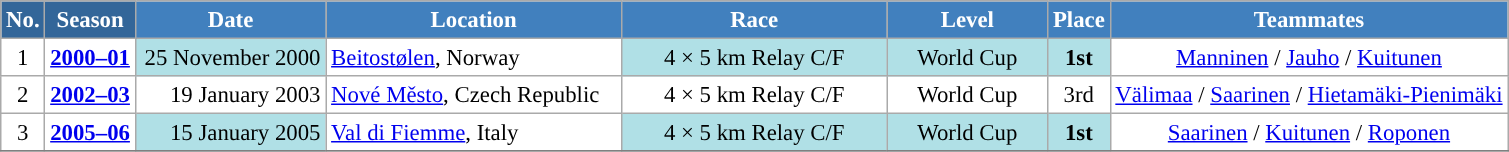<table class="wikitable sortable" style="font-size:95%; text-align:center; border:grey solid 1px; border-collapse:collapse; background:#ffffff;">
<tr style="background:#efefef;">
<th style="background-color:#369; color:white;">No.</th>
<th style="background-color:#369; color:white;">Season</th>
<th style="background-color:#4180be; color:white; width:120px;">Date</th>
<th style="background-color:#4180be; color:white; width:190px;">Location</th>
<th style="background-color:#4180be; color:white; width:170px;">Race</th>
<th style="background-color:#4180be; color:white; width:100px;">Level</th>
<th style="background-color:#4180be; color:white;">Place</th>
<th style="background-color:#4180be; color:white;">Teammates</th>
</tr>
<tr>
<td align=center>1</td>
<td rowspan=1 align=center><strong><a href='#'>2000–01</a></strong></td>
<td bgcolor="#BOEOE6" align=right>25 November 2000</td>
<td align=left> <a href='#'>Beitostølen</a>, Norway</td>
<td bgcolor="#BOEOE6">4 × 5 km Relay C/F</td>
<td bgcolor="#BOEOE6">World Cup</td>
<td bgcolor="#BOEOE6"><strong>1st</strong></td>
<td><a href='#'>Manninen</a> / <a href='#'>Jauho</a> / <a href='#'>Kuitunen</a></td>
</tr>
<tr>
<td align=center>2</td>
<td rowspan=1 align=center><strong><a href='#'>2002–03</a></strong></td>
<td align=right>19 January 2003</td>
<td align=left> <a href='#'>Nové Město</a>, Czech Republic</td>
<td>4 × 5 km Relay C/F</td>
<td>World Cup</td>
<td>3rd</td>
<td><a href='#'>Välimaa</a> / <a href='#'>Saarinen</a> / <a href='#'>Hietamäki-Pienimäki</a></td>
</tr>
<tr>
<td align=center>3</td>
<td rowspan=1 align=center><strong><a href='#'>2005–06</a></strong></td>
<td bgcolor="#BOEOE6" align=right>15 January 2005</td>
<td align=left> <a href='#'>Val di Fiemme</a>, Italy</td>
<td bgcolor="#BOEOE6">4 × 5 km Relay C/F</td>
<td bgcolor="#BOEOE6">World Cup</td>
<td bgcolor="#BOEOE6"><strong>1st</strong></td>
<td><a href='#'>Saarinen</a> / <a href='#'>Kuitunen</a> / <a href='#'>Roponen</a></td>
</tr>
<tr>
</tr>
</table>
